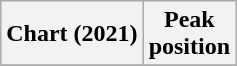<table class="wikitable plainrowheaders" style="text-align:center">
<tr>
<th scope=col>Chart (2021)</th>
<th scope=col>Peak<br>position</th>
</tr>
<tr>
</tr>
</table>
